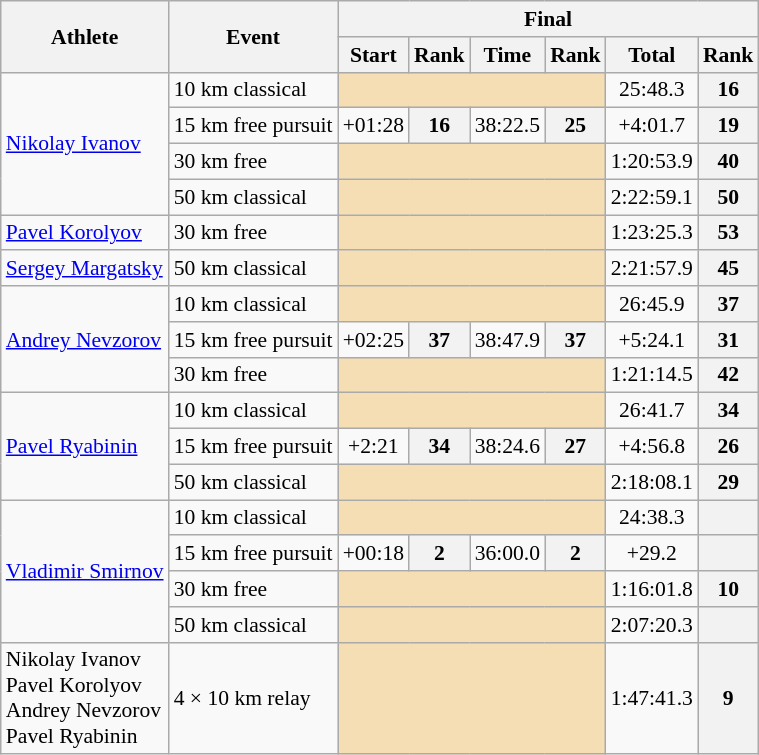<table class="wikitable" style="font-size:90%">
<tr>
<th rowspan="2">Athlete</th>
<th rowspan="2">Event</th>
<th colspan="6">Final</th>
</tr>
<tr>
<th>Start</th>
<th>Rank</th>
<th>Time</th>
<th>Rank</th>
<th>Total</th>
<th>Rank</th>
</tr>
<tr>
<td rowspan=4><a href='#'>Nikolay Ivanov</a></td>
<td>10 km classical</td>
<td colspan=4 bgcolor="wheat"></td>
<td align="center">25:48.3</td>
<th align="center">16</th>
</tr>
<tr>
<td>15 km free pursuit</td>
<td align="center">+01:28</td>
<th align="center">16</th>
<td align="center">38:22.5</td>
<th align="center">25</th>
<td align="center">+4:01.7</td>
<th align="center">19</th>
</tr>
<tr>
<td>30 km free</td>
<td colspan=4 bgcolor="wheat"></td>
<td align="center">1:20:53.9</td>
<th align="center">40</th>
</tr>
<tr>
<td>50 km classical</td>
<td colspan=4 bgcolor="wheat"></td>
<td align="center">2:22:59.1</td>
<th align="center">50</th>
</tr>
<tr>
<td><a href='#'>Pavel Korolyov</a></td>
<td>30 km free</td>
<td colspan=4 bgcolor="wheat"></td>
<td align="center">1:23:25.3</td>
<th align="center">53</th>
</tr>
<tr>
<td rowspan=1><a href='#'>Sergey Margatsky</a></td>
<td>50 km classical</td>
<td colspan=4 bgcolor="wheat"></td>
<td align="center">2:21:57.9</td>
<th align="center">45</th>
</tr>
<tr>
<td rowspan=3><a href='#'>Andrey Nevzorov</a></td>
<td>10 km classical</td>
<td colspan=4 bgcolor="wheat"></td>
<td align="center">26:45.9</td>
<th align="center">37</th>
</tr>
<tr>
<td>15 km free pursuit</td>
<td align="center">+02:25</td>
<th align="center">37</th>
<td align="center">38:47.9</td>
<th align="center">37</th>
<td align="center">+5:24.1</td>
<th align="center">31</th>
</tr>
<tr>
<td>30 km free</td>
<td colspan=4 bgcolor="wheat"></td>
<td align="center">1:21:14.5</td>
<th align="center">42</th>
</tr>
<tr>
<td rowspan=3><a href='#'>Pavel Ryabinin</a></td>
<td>10 km classical</td>
<td colspan=4 bgcolor="wheat"></td>
<td align="center">26:41.7</td>
<th align="center">34</th>
</tr>
<tr>
<td>15 km free pursuit</td>
<td align="center">+2:21</td>
<th align="center">34</th>
<td align="center">38:24.6</td>
<th align="center">27</th>
<td align="center">+4:56.8</td>
<th align="center">26</th>
</tr>
<tr>
<td>50 km classical</td>
<td colspan=4 bgcolor="wheat"></td>
<td align="center">2:18:08.1</td>
<th align="center">29</th>
</tr>
<tr>
<td rowspan=4><a href='#'>Vladimir Smirnov</a></td>
<td>10 km classical</td>
<td colspan=4 bgcolor="wheat"></td>
<td align="center">24:38.3</td>
<th align="center"></th>
</tr>
<tr>
<td>15 km free pursuit</td>
<td align="center">+00:18</td>
<th align="center">2</th>
<td align="center">36:00.0</td>
<th align="center">2</th>
<td align="center">+29.2</td>
<th align="center"></th>
</tr>
<tr>
<td>30 km free</td>
<td colspan=4 bgcolor="wheat"></td>
<td align="center">1:16:01.8</td>
<th align="center">10</th>
</tr>
<tr>
<td>50 km classical</td>
<td colspan=4 bgcolor="wheat"></td>
<td align="center">2:07:20.3</td>
<th align="center"></th>
</tr>
<tr>
<td rowspan=1>Nikolay Ivanov<br>Pavel Korolyov<br>Andrey Nevzorov<br>Pavel Ryabinin</td>
<td>4 × 10 km relay</td>
<td colspan=4 bgcolor="wheat"></td>
<td align="center">1:47:41.3</td>
<th align="center">9</th>
</tr>
</table>
